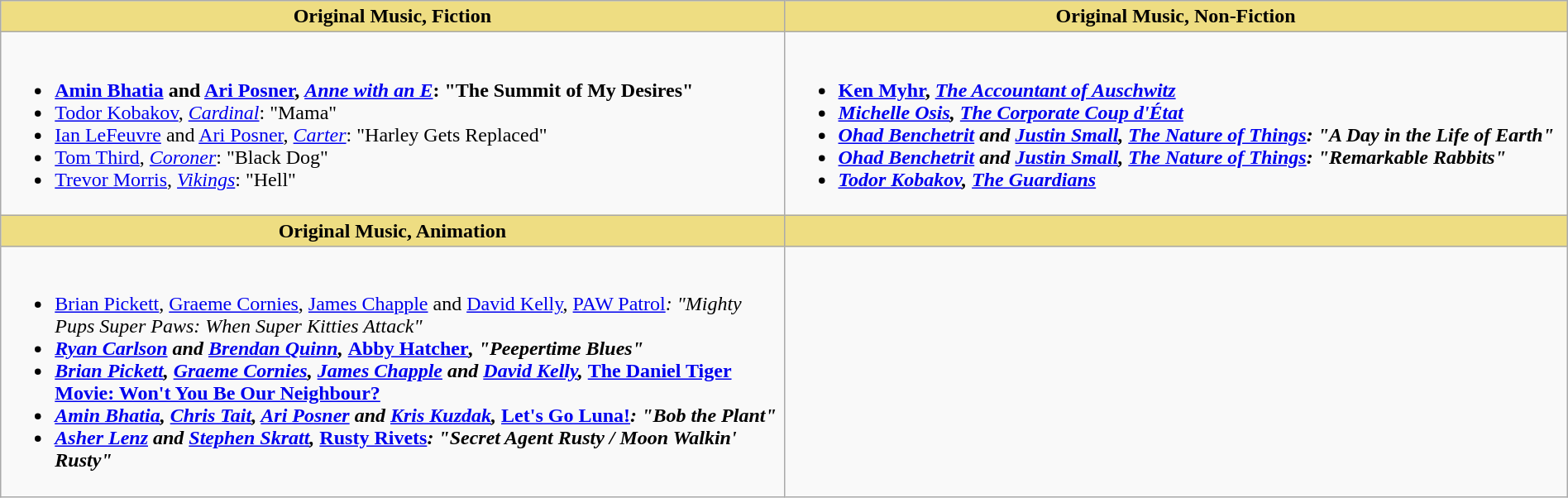<table class=wikitable width="100%">
<tr>
<th style="background:#EEDD82; width:50%">Original Music, Fiction</th>
<th style="background:#EEDD82; width:50%">Original Music, Non-Fiction</th>
</tr>
<tr>
<td valign="top"><br><ul><li> <strong><a href='#'>Amin Bhatia</a> and <a href='#'>Ari Posner</a>, <em><a href='#'>Anne with an E</a></em>: "The Summit of My Desires"</strong></li><li><a href='#'>Todor Kobakov</a>, <em><a href='#'>Cardinal</a></em>: "Mama"</li><li><a href='#'>Ian LeFeuvre</a> and <a href='#'>Ari Posner</a>, <em><a href='#'>Carter</a></em>: "Harley Gets Replaced"</li><li><a href='#'>Tom Third</a>, <em><a href='#'>Coroner</a></em>: "Black Dog"</li><li><a href='#'>Trevor Morris</a>, <em><a href='#'>Vikings</a></em>: "Hell"</li></ul></td>
<td valign="top"><br><ul><li> <strong><a href='#'>Ken Myhr</a>, <em><a href='#'>The Accountant of Auschwitz</a><strong><em></li><li><a href='#'>Michelle Osis</a>, </em><a href='#'>The Corporate Coup d'État</a><em></li><li><a href='#'>Ohad Benchetrit</a> and <a href='#'>Justin Small</a>, </em><a href='#'>The Nature of Things</a><em>: "A Day in the Life of Earth"</li><li><a href='#'>Ohad Benchetrit</a> and <a href='#'>Justin Small</a>, </em><a href='#'>The Nature of Things</a><em>: "Remarkable Rabbits"</li><li><a href='#'>Todor Kobakov</a>, </em><a href='#'>The Guardians</a><em></li></ul></td>
</tr>
<tr>
<th style="background:#EEDD82; width:50%">Original Music, Animation</th>
<th style="background:#EEDD82; width:50%"></th>
</tr>
<tr>
<td valign="top"><br><ul><li> </strong><a href='#'>Brian Pickett</a>, <a href='#'>Graeme Cornies</a>, <a href='#'>James Chapple</a> and <a href='#'>David Kelly</a>, </em><a href='#'>PAW Patrol</a><em>: "Mighty Pups Super Paws: When Super Kitties Attack"<strong></li><li><a href='#'>Ryan Carlson</a> and <a href='#'>Brendan Quinn</a>, </em><a href='#'>Abby Hatcher</a><em>, "Peepertime Blues"</li><li><a href='#'>Brian Pickett</a>, <a href='#'>Graeme Cornies</a>, <a href='#'>James Chapple</a> and <a href='#'>David Kelly</a>, </em><a href='#'>The Daniel Tiger Movie: Won't You Be Our Neighbour?</a><em></li><li><a href='#'>Amin Bhatia</a>, <a href='#'>Chris Tait</a>, <a href='#'>Ari Posner</a> and <a href='#'>Kris Kuzdak</a>, </em><a href='#'>Let's Go Luna!</a><em>: "Bob the Plant"</li><li><a href='#'>Asher Lenz</a> and <a href='#'>Stephen Skratt</a>, </em><a href='#'>Rusty Rivets</a><em>: "Secret Agent Rusty / Moon Walkin' Rusty"</li></ul></td>
</tr>
</table>
